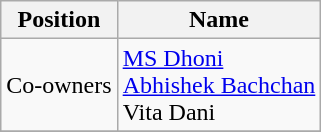<table class="wikitable">
<tr>
<th>Position</th>
<th>Name</th>
</tr>
<tr>
<td>Co-owners</td>
<td> <a href='#'>MS Dhoni</a> <br>  <a href='#'>Abhishek Bachchan</a> <br>  Vita Dani</td>
</tr>
<tr>
</tr>
</table>
